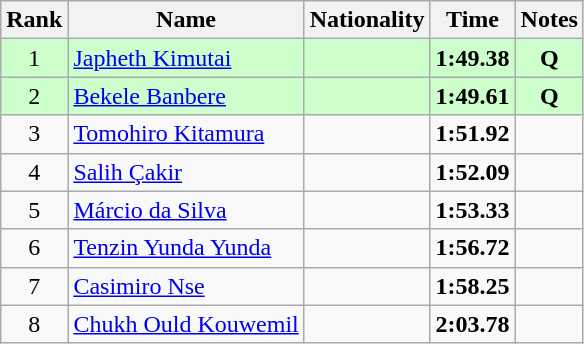<table class="wikitable sortable" style="text-align:center">
<tr>
<th>Rank</th>
<th>Name</th>
<th>Nationality</th>
<th>Time</th>
<th>Notes</th>
</tr>
<tr bgcolor=ccffcc>
<td>1</td>
<td align=left><a href='#'>Japheth Kimutai</a></td>
<td align=left></td>
<td><strong>1:49.38</strong></td>
<td><strong>Q</strong></td>
</tr>
<tr bgcolor=ccffcc>
<td>2</td>
<td align=left><a href='#'>Bekele Banbere</a></td>
<td align=left></td>
<td><strong>1:49.61</strong></td>
<td><strong>Q</strong></td>
</tr>
<tr>
<td>3</td>
<td align=left><a href='#'>Tomohiro Kitamura</a></td>
<td align=left></td>
<td><strong>1:51.92</strong></td>
<td></td>
</tr>
<tr>
<td>4</td>
<td align=left><a href='#'>Salih Çakir</a></td>
<td align=left></td>
<td><strong>1:52.09</strong></td>
<td></td>
</tr>
<tr>
<td>5</td>
<td align=left><a href='#'>Márcio da Silva</a></td>
<td align=left></td>
<td><strong>1:53.33</strong></td>
<td></td>
</tr>
<tr>
<td>6</td>
<td align=left><a href='#'>Tenzin Yunda Yunda</a></td>
<td align=left></td>
<td><strong>1:56.72</strong></td>
<td></td>
</tr>
<tr>
<td>7</td>
<td align=left><a href='#'>Casimiro Nse</a></td>
<td align=left></td>
<td><strong>1:58.25</strong></td>
<td></td>
</tr>
<tr>
<td>8</td>
<td align=left><a href='#'>Chukh Ould Kouwemil</a></td>
<td align=left></td>
<td><strong>2:03.78</strong></td>
<td></td>
</tr>
</table>
